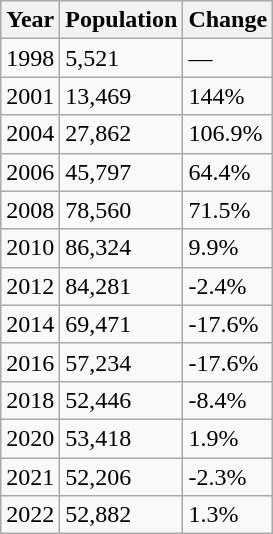<table class="wikitable">
<tr>
<th>Year</th>
<th>Population</th>
<th>Change</th>
</tr>
<tr>
<td>1998</td>
<td>5,521</td>
<td>—</td>
</tr>
<tr>
<td>2001</td>
<td>13,469</td>
<td>144%</td>
</tr>
<tr>
<td>2004</td>
<td>27,862</td>
<td>106.9%</td>
</tr>
<tr>
<td>2006</td>
<td>45,797</td>
<td>64.4%</td>
</tr>
<tr>
<td>2008</td>
<td>78,560</td>
<td>71.5%</td>
</tr>
<tr>
<td>2010</td>
<td>86,324</td>
<td>9.9%</td>
</tr>
<tr>
<td>2012</td>
<td>84,281</td>
<td>-2.4%</td>
</tr>
<tr>
<td>2014</td>
<td>69,471</td>
<td>-17.6%</td>
</tr>
<tr>
<td>2016</td>
<td>57,234</td>
<td>-17.6%</td>
</tr>
<tr>
<td>2018</td>
<td>52,446</td>
<td>-8.4%</td>
</tr>
<tr>
<td>2020</td>
<td>53,418</td>
<td>1.9%</td>
</tr>
<tr>
<td>2021</td>
<td>52,206</td>
<td>-2.3%</td>
</tr>
<tr>
<td>2022</td>
<td>52,882</td>
<td>1.3%</td>
</tr>
</table>
